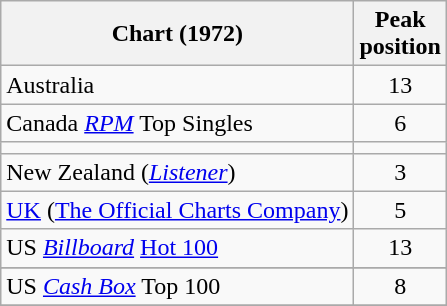<table class="wikitable sortable">
<tr>
<th align="left">Chart (1972)</th>
<th align="left">Peak<br>position</th>
</tr>
<tr>
<td>Australia</td>
<td style="text-align:center;">13</td>
</tr>
<tr>
<td>Canada <em><a href='#'>RPM</a></em> Top Singles</td>
<td style="text-align:center;">6</td>
</tr>
<tr>
<td></td>
</tr>
<tr>
<td>New Zealand (<em><a href='#'>Listener</a></em>)</td>
<td style="text-align:center;">3</td>
</tr>
<tr>
<td><a href='#'>UK</a> (<a href='#'>The Official Charts Company</a>)</td>
<td style="text-align:center;">5</td>
</tr>
<tr>
<td>US <em><a href='#'>Billboard</a></em> <a href='#'>Hot 100</a></td>
<td style="text-align:center;">13</td>
</tr>
<tr>
</tr>
<tr>
<td>US <em><a href='#'>Cash Box</a></em> Top 100 </td>
<td style="text-align:center;">8</td>
</tr>
<tr>
</tr>
</table>
